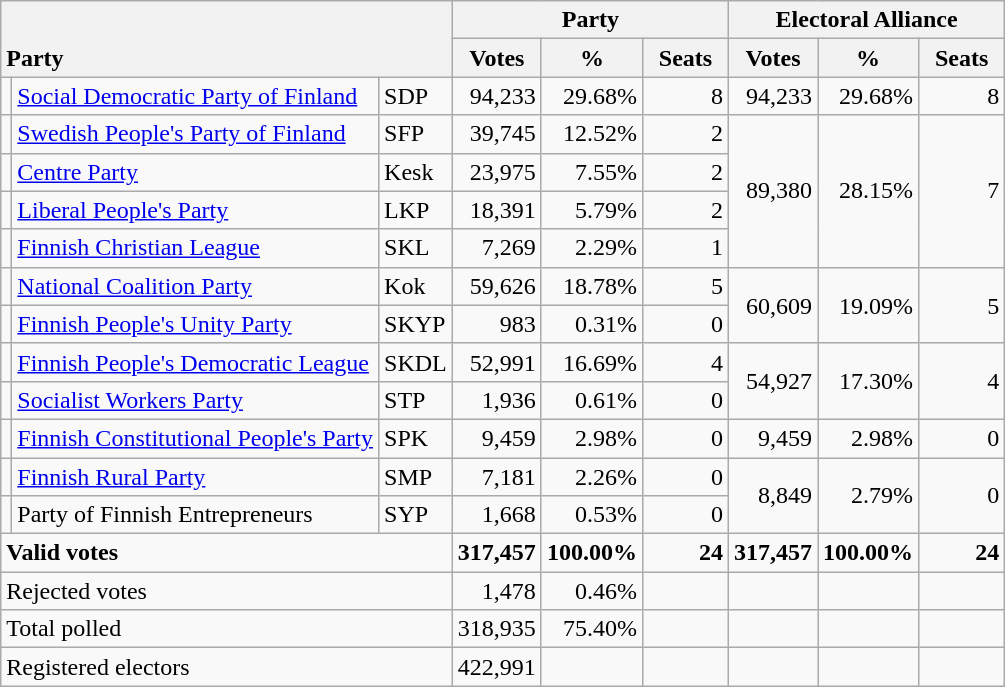<table class="wikitable" border="1" style="text-align:right;">
<tr>
<th style="text-align:left;" valign=bottom rowspan=2 colspan=3>Party</th>
<th colspan=3>Party</th>
<th colspan=3>Electoral Alliance</th>
</tr>
<tr>
<th align=center valign=bottom width="50">Votes</th>
<th align=center valign=bottom width="50">%</th>
<th align=center valign=bottom width="50">Seats</th>
<th align=center valign=bottom width="50">Votes</th>
<th align=center valign=bottom width="50">%</th>
<th align=center valign=bottom width="50">Seats</th>
</tr>
<tr>
<td></td>
<td align=left style="white-space: nowrap;"><a href='#'>Social Democratic Party of Finland</a></td>
<td align=left>SDP</td>
<td>94,233</td>
<td>29.68%</td>
<td>8</td>
<td>94,233</td>
<td>29.68%</td>
<td>8</td>
</tr>
<tr>
<td></td>
<td align=left><a href='#'>Swedish People's Party of Finland</a></td>
<td align=left>SFP</td>
<td>39,745</td>
<td>12.52%</td>
<td>2</td>
<td rowspan=4>89,380</td>
<td rowspan=4>28.15%</td>
<td rowspan=4>7</td>
</tr>
<tr>
<td></td>
<td align=left><a href='#'>Centre Party</a></td>
<td align=left>Kesk</td>
<td>23,975</td>
<td>7.55%</td>
<td>2</td>
</tr>
<tr>
<td></td>
<td align=left><a href='#'>Liberal People's Party</a></td>
<td align=left>LKP</td>
<td>18,391</td>
<td>5.79%</td>
<td>2</td>
</tr>
<tr>
<td></td>
<td align=left><a href='#'>Finnish Christian League</a></td>
<td align=left>SKL</td>
<td>7,269</td>
<td>2.29%</td>
<td>1</td>
</tr>
<tr>
<td></td>
<td align=left><a href='#'>National Coalition Party</a></td>
<td align=left>Kok</td>
<td>59,626</td>
<td>18.78%</td>
<td>5</td>
<td rowspan=2>60,609</td>
<td rowspan=2>19.09%</td>
<td rowspan=2>5</td>
</tr>
<tr>
<td></td>
<td align=left><a href='#'>Finnish People's Unity Party</a></td>
<td align=left>SKYP</td>
<td>983</td>
<td>0.31%</td>
<td>0</td>
</tr>
<tr>
<td></td>
<td align=left><a href='#'>Finnish People's Democratic League</a></td>
<td align=left>SKDL</td>
<td>52,991</td>
<td>16.69%</td>
<td>4</td>
<td rowspan=2>54,927</td>
<td rowspan=2>17.30%</td>
<td rowspan=2>4</td>
</tr>
<tr>
<td></td>
<td align=left><a href='#'>Socialist Workers Party</a></td>
<td align=left>STP</td>
<td>1,936</td>
<td>0.61%</td>
<td>0</td>
</tr>
<tr>
<td></td>
<td align=left><a href='#'>Finnish Constitutional People's Party</a></td>
<td align=left>SPK</td>
<td>9,459</td>
<td>2.98%</td>
<td>0</td>
<td>9,459</td>
<td>2.98%</td>
<td>0</td>
</tr>
<tr>
<td></td>
<td align=left><a href='#'>Finnish Rural Party</a></td>
<td align=left>SMP</td>
<td>7,181</td>
<td>2.26%</td>
<td>0</td>
<td rowspan=2>8,849</td>
<td rowspan=2>2.79%</td>
<td rowspan=2>0</td>
</tr>
<tr>
<td></td>
<td align=left>Party of Finnish Entrepreneurs</td>
<td align=left>SYP</td>
<td>1,668</td>
<td>0.53%</td>
<td>0</td>
</tr>
<tr style="font-weight:bold">
<td align=left colspan=3>Valid votes</td>
<td>317,457</td>
<td>100.00%</td>
<td>24</td>
<td>317,457</td>
<td>100.00%</td>
<td>24</td>
</tr>
<tr>
<td align=left colspan=3>Rejected votes</td>
<td>1,478</td>
<td>0.46%</td>
<td></td>
<td></td>
<td></td>
<td></td>
</tr>
<tr>
<td align=left colspan=3>Total polled</td>
<td>318,935</td>
<td>75.40%</td>
<td></td>
<td></td>
<td></td>
<td></td>
</tr>
<tr>
<td align=left colspan=3>Registered electors</td>
<td>422,991</td>
<td></td>
<td></td>
<td></td>
<td></td>
<td></td>
</tr>
</table>
